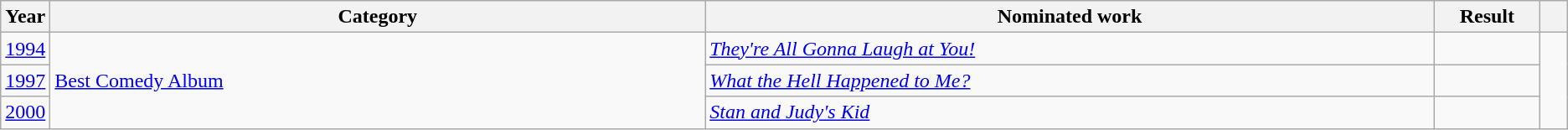<table class="wikitable sortable">
<tr>
<th scope="col" style="width:1em;">Year</th>
<th scope="col" style="width:35em;">Category</th>
<th scope="col" style="width:39em;">Nominated work</th>
<th scope="col" style="width:5em;">Result</th>
<th scope="col" style="width:1em;"class="unsortable"></th>
</tr>
<tr>
<td><a href='#'>1994</a></td>
<td rowspan=3><a href='#'>Best Comedy Album</a></td>
<td><em><a href='#'>They're All Gonna Laugh at You!</a></em></td>
<td></td>
<td rowspan=3></td>
</tr>
<tr>
<td><a href='#'>1997</a></td>
<td><em><a href='#'>What the Hell Happened to Me?</a></em></td>
<td></td>
</tr>
<tr>
<td><a href='#'>2000</a></td>
<td><em><a href='#'>Stan and Judy's Kid</a></em></td>
<td></td>
</tr>
</table>
